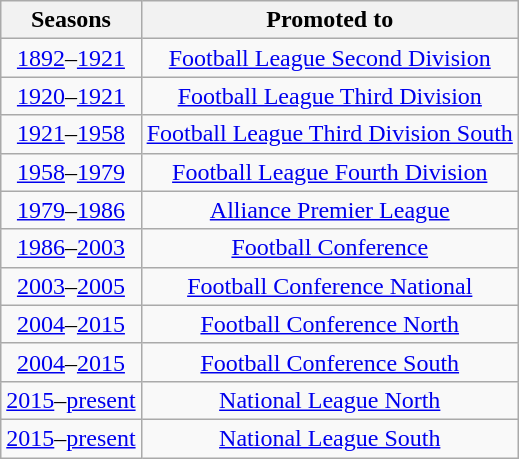<table class="wikitable" style="text-align: center">
<tr>
<th>Seasons</th>
<th>Promoted to</th>
</tr>
<tr>
<td><a href='#'>1892</a>–<a href='#'>1921</a></td>
<td><a href='#'>Football League Second Division</a></td>
</tr>
<tr>
<td><a href='#'>1920</a>–<a href='#'>1921</a></td>
<td><a href='#'>Football League Third Division</a></td>
</tr>
<tr>
<td><a href='#'>1921</a>–<a href='#'>1958</a></td>
<td><a href='#'>Football League Third Division South</a></td>
</tr>
<tr>
<td><a href='#'>1958</a>–<a href='#'>1979</a></td>
<td><a href='#'>Football League Fourth Division</a></td>
</tr>
<tr>
<td><a href='#'>1979</a>–<a href='#'>1986</a></td>
<td><a href='#'>Alliance Premier League</a></td>
</tr>
<tr>
<td><a href='#'>1986</a>–<a href='#'>2003</a></td>
<td><a href='#'>Football Conference</a></td>
</tr>
<tr>
<td><a href='#'>2003</a>–<a href='#'>2005</a></td>
<td><a href='#'>Football Conference National</a></td>
</tr>
<tr>
<td><a href='#'>2004</a>–<a href='#'>2015</a></td>
<td><a href='#'>Football Conference North</a></td>
</tr>
<tr>
<td><a href='#'>2004</a>–<a href='#'>2015</a></td>
<td><a href='#'>Football Conference South</a></td>
</tr>
<tr>
<td><a href='#'>2015</a>–<a href='#'>present</a></td>
<td><a href='#'>National League North</a></td>
</tr>
<tr>
<td><a href='#'>2015</a>–<a href='#'>present</a></td>
<td><a href='#'>National League South</a></td>
</tr>
</table>
